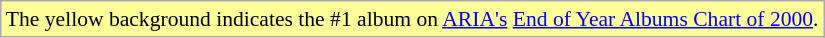<table class="wikitable" style="font-size:90%;">
<tr>
<td style="background-color:#FFFF99">The yellow background indicates the #1 album on <a href='#'>ARIA's</a> <a href='#'>End of Year Albums Chart of 2000</a>.</td>
</tr>
</table>
